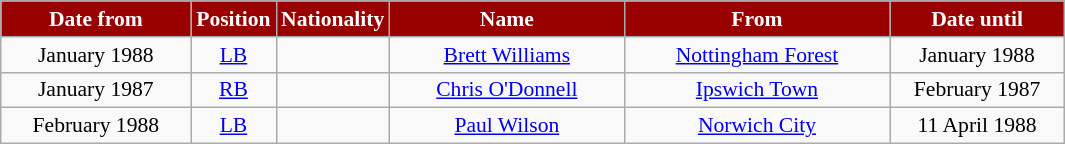<table class="wikitable"  style="text-align:center; font-size:90%; ">
<tr>
<th style="background:#990000; color:white; width:120px;">Date from</th>
<th style="background:#990000; color:white; width:50px;">Position</th>
<th style="background:#990000; color:white; width:50px;">Nationality</th>
<th style="background:#990000; color:white; width:150px;">Name</th>
<th style="background:#990000; color:white; width:170px;">From</th>
<th style="background:#990000; color:white; width:110px;">Date until</th>
</tr>
<tr>
<td>January 1988</td>
<td><a href='#'>LB</a></td>
<td></td>
<td><a href='#'>Brett Williams</a></td>
<td> <a href='#'>Nottingham Forest</a></td>
<td>January 1988</td>
</tr>
<tr>
<td>January 1987</td>
<td><a href='#'>RB</a></td>
<td></td>
<td><a href='#'>Chris O'Donnell</a></td>
<td> <a href='#'>Ipswich Town</a></td>
<td>February 1987</td>
</tr>
<tr>
<td>February 1988</td>
<td><a href='#'>LB</a></td>
<td></td>
<td><a href='#'>Paul Wilson</a></td>
<td> <a href='#'>Norwich City</a></td>
<td>11 April 1988</td>
</tr>
</table>
